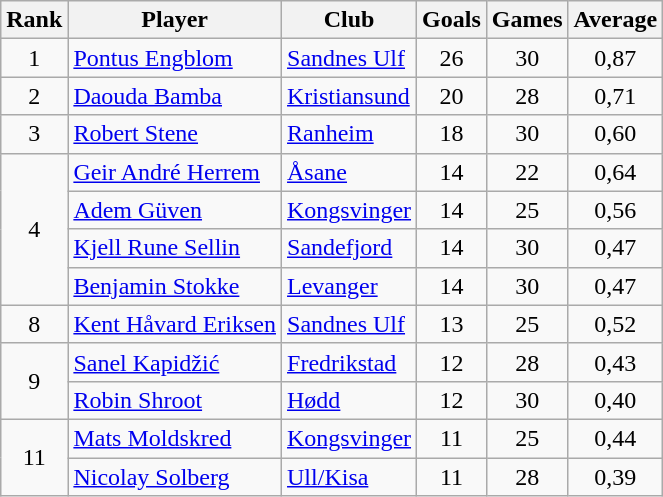<table class="wikitable" style="text-align:center">
<tr>
<th>Rank</th>
<th>Player</th>
<th>Club</th>
<th>Goals</th>
<th>Games</th>
<th>Average</th>
</tr>
<tr>
<td>1</td>
<td align="left"> <a href='#'>Pontus Engblom</a></td>
<td align="left"><a href='#'>Sandnes Ulf</a></td>
<td>26</td>
<td>30</td>
<td>0,87</td>
</tr>
<tr>
<td>2</td>
<td align="left"> <a href='#'>Daouda Bamba</a></td>
<td align="left"><a href='#'>Kristiansund</a></td>
<td>20</td>
<td>28</td>
<td>0,71</td>
</tr>
<tr>
<td>3</td>
<td align="left"> <a href='#'>Robert Stene</a></td>
<td align="left"><a href='#'>Ranheim</a></td>
<td>18</td>
<td>30</td>
<td>0,60</td>
</tr>
<tr>
<td rowspan="4">4</td>
<td align="left"> <a href='#'>Geir André Herrem</a></td>
<td align="left"><a href='#'>Åsane</a></td>
<td>14</td>
<td>22</td>
<td>0,64</td>
</tr>
<tr>
<td align="left"> <a href='#'>Adem Güven</a></td>
<td align="left"><a href='#'>Kongsvinger</a></td>
<td>14</td>
<td>25</td>
<td>0,56</td>
</tr>
<tr>
<td align="left"> <a href='#'>Kjell Rune Sellin</a></td>
<td align="left"><a href='#'>Sandefjord</a></td>
<td>14</td>
<td>30</td>
<td>0,47</td>
</tr>
<tr>
<td align="left"> <a href='#'>Benjamin Stokke</a></td>
<td align="left"><a href='#'>Levanger</a></td>
<td>14</td>
<td>30</td>
<td>0,47</td>
</tr>
<tr>
<td>8</td>
<td align="left"> <a href='#'>Kent Håvard Eriksen</a></td>
<td align="left"><a href='#'>Sandnes Ulf</a></td>
<td>13</td>
<td>25</td>
<td>0,52</td>
</tr>
<tr>
<td rowspan="2">9</td>
<td align="left"> <a href='#'>Sanel Kapidžić</a></td>
<td align="left"><a href='#'>Fredrikstad</a></td>
<td>12</td>
<td>28</td>
<td>0,43</td>
</tr>
<tr>
<td align="left"> <a href='#'>Robin Shroot</a></td>
<td align="left"><a href='#'>Hødd</a></td>
<td>12</td>
<td>30</td>
<td>0,40</td>
</tr>
<tr>
<td rowspan="2">11</td>
<td align="left"> <a href='#'>Mats Moldskred</a></td>
<td align="left"><a href='#'>Kongsvinger</a></td>
<td>11</td>
<td>25</td>
<td>0,44</td>
</tr>
<tr>
<td align="left"> <a href='#'>Nicolay Solberg</a></td>
<td align="left"><a href='#'>Ull/Kisa</a></td>
<td>11</td>
<td>28</td>
<td>0,39</td>
</tr>
</table>
